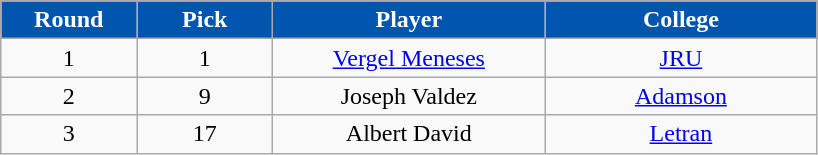<table class="wikitable sortable sortable">
<tr>
<th style="background:#0055af; color:white" width="10%">Round</th>
<th style="background:#0055af; color:white" width="10%">Pick</th>
<th style="background:#0055af; color:white" width="20%">Player</th>
<th style="background:#0055af; color:white" width="20%">College</th>
</tr>
<tr style="text-align: center">
<td>1</td>
<td>1</td>
<td><a href='#'>Vergel Meneses</a></td>
<td><a href='#'>JRU</a></td>
</tr>
<tr style="text-align: center">
<td>2</td>
<td>9</td>
<td>Joseph Valdez</td>
<td><a href='#'>Adamson</a></td>
</tr>
<tr style="text-align: center">
<td>3</td>
<td>17</td>
<td>Albert David</td>
<td><a href='#'>Letran</a></td>
</tr>
</table>
